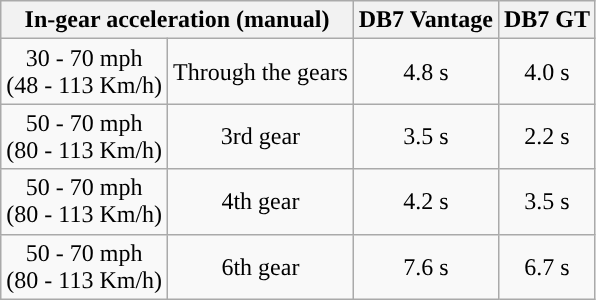<table class="wikitable" , style="text-align:center">
<tr>
<th colspan="2">In-gear acceleration (manual)</th>
<th>DB7 Vantage</th>
<th>DB7 GT</th>
</tr>
<tr>
<td>30 - 70 mph<br>(48 - 113 Km/h)</td>
<td>Through the gears</td>
<td>4.8 s</td>
<td>4.0 s</td>
</tr>
<tr>
<td>50 - 70 mph<br>(80 - 113 Km/h)</td>
<td>3rd gear</td>
<td>3.5 s</td>
<td>2.2 s</td>
</tr>
<tr>
<td>50 - 70 mph<br>(80 - 113 Km/h)</td>
<td>4th gear</td>
<td>4.2 s</td>
<td>3.5 s</td>
</tr>
<tr>
<td>50 - 70 mph<br>(80 - 113 Km/h)</td>
<td>6th gear</td>
<td>7.6 s</td>
<td>6.7 s</td>
</tr>
</table>
